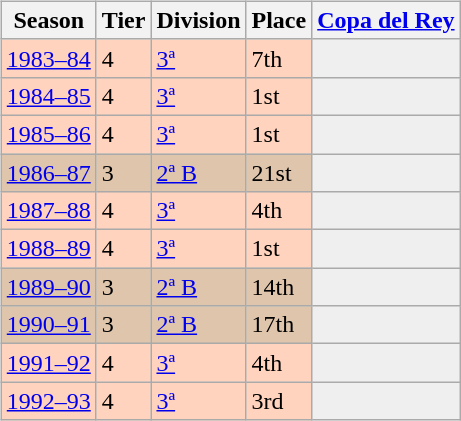<table>
<tr>
<td valign="top" width=0%><br><table class="wikitable">
<tr style="background:#f0f6fa;">
<th>Season</th>
<th>Tier</th>
<th>Division</th>
<th>Place</th>
<th><a href='#'>Copa del Rey</a></th>
</tr>
<tr>
<td style="background:#FFD3BD;"><a href='#'>1983–84</a></td>
<td style="background:#FFD3BD;">4</td>
<td style="background:#FFD3BD;"><a href='#'>3ª</a></td>
<td style="background:#FFD3BD;">7th</td>
<th style="background:#efefef;"></th>
</tr>
<tr>
<td style="background:#FFD3BD;"><a href='#'>1984–85</a></td>
<td style="background:#FFD3BD;">4</td>
<td style="background:#FFD3BD;"><a href='#'>3ª</a></td>
<td style="background:#FFD3BD;">1st</td>
<th style="background:#efefef;"></th>
</tr>
<tr>
<td style="background:#FFD3BD;"><a href='#'>1985–86</a></td>
<td style="background:#FFD3BD;">4</td>
<td style="background:#FFD3BD;"><a href='#'>3ª</a></td>
<td style="background:#FFD3BD;">1st</td>
<th style="background:#efefef;"></th>
</tr>
<tr>
<td style="background:#DEC5AB;"><a href='#'>1986–87</a></td>
<td style="background:#DEC5AB;">3</td>
<td style="background:#DEC5AB;"><a href='#'>2ª B</a></td>
<td style="background:#DEC5AB;">21st</td>
<th style="background:#efefef;"></th>
</tr>
<tr>
<td style="background:#FFD3BD;"><a href='#'>1987–88</a></td>
<td style="background:#FFD3BD;">4</td>
<td style="background:#FFD3BD;"><a href='#'>3ª</a></td>
<td style="background:#FFD3BD;">4th</td>
<td style="background:#efefef;"></td>
</tr>
<tr>
<td style="background:#FFD3BD;"><a href='#'>1988–89</a></td>
<td style="background:#FFD3BD;">4</td>
<td style="background:#FFD3BD;"><a href='#'>3ª</a></td>
<td style="background:#FFD3BD;">1st</td>
<th style="background:#efefef;"></th>
</tr>
<tr>
<td style="background:#DEC5AB;"><a href='#'>1989–90</a></td>
<td style="background:#DEC5AB;">3</td>
<td style="background:#DEC5AB;"><a href='#'>2ª B</a></td>
<td style="background:#DEC5AB;">14th</td>
<th style="background:#efefef;"></th>
</tr>
<tr>
<td style="background:#DEC5AB;"><a href='#'>1990–91</a></td>
<td style="background:#DEC5AB;">3</td>
<td style="background:#DEC5AB;"><a href='#'>2ª B</a></td>
<td style="background:#DEC5AB;">17th</td>
<th style="background:#efefef;"></th>
</tr>
<tr>
<td style="background:#FFD3BD;"><a href='#'>1991–92</a></td>
<td style="background:#FFD3BD;">4</td>
<td style="background:#FFD3BD;"><a href='#'>3ª</a></td>
<td style="background:#FFD3BD;">4th</td>
<td style="background:#efefef;"></td>
</tr>
<tr>
<td style="background:#FFD3BD;"><a href='#'>1992–93</a></td>
<td style="background:#FFD3BD;">4</td>
<td style="background:#FFD3BD;"><a href='#'>3ª</a></td>
<td style="background:#FFD3BD;">3rd</td>
<td style="background:#efefef;"></td>
</tr>
</table>
</td>
</tr>
</table>
